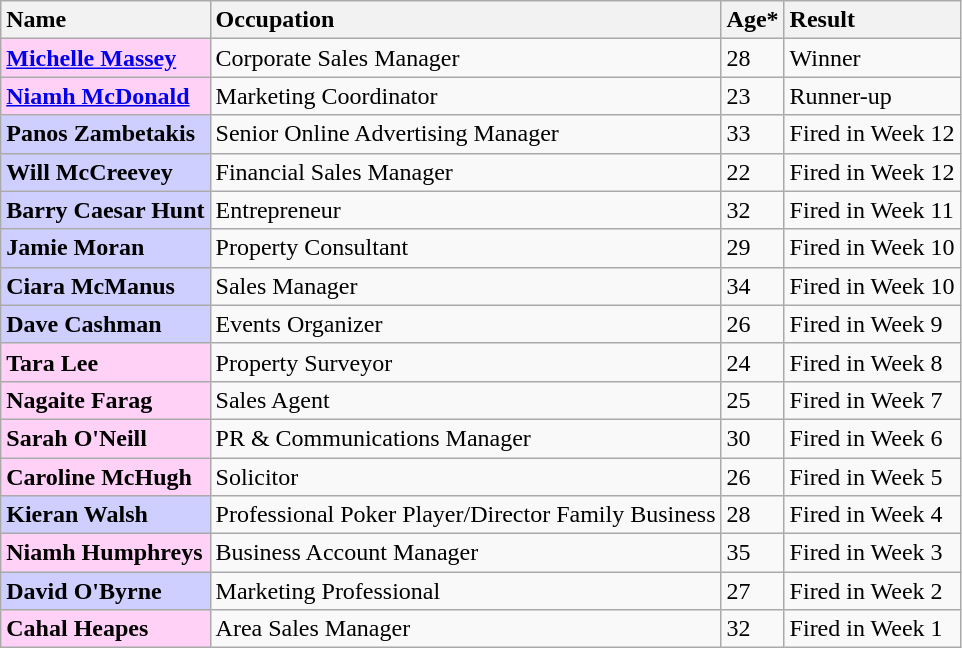<table class="wikitable">
<tr valign="top">
<th style="text-align:left">Name</th>
<th style="text-align:left">Occupation</th>
<th style="text-align:left">Age*</th>
<th style="text-align:left">Result</th>
</tr>
<tr valign="top">
<td style="background:#ffd1f7;"><strong><a href='#'>Michelle Massey</a></strong></td>
<td>Corporate Sales Manager</td>
<td>28</td>
<td>Winner</td>
</tr>
<tr valign="top">
<td style="background:#ffd1f7;"><strong><a href='#'>Niamh McDonald</a></strong></td>
<td>Marketing Coordinator</td>
<td>23</td>
<td>Runner-up</td>
</tr>
<tr valign="top">
<td style="background:#cfcfff;"><strong>Panos Zambetakis</strong></td>
<td>Senior Online Advertising Manager</td>
<td>33</td>
<td>Fired in Week 12</td>
</tr>
<tr valign="top">
<td style="background:#cfcfff;"><strong>Will McCreevey</strong></td>
<td>Financial Sales Manager</td>
<td>22</td>
<td>Fired in Week 12</td>
</tr>
<tr valign="top">
<td style="background:#cfcfff;"><strong>Barry Caesar Hunt</strong></td>
<td>Entrepreneur</td>
<td>32</td>
<td>Fired in Week 11</td>
</tr>
<tr valign="top">
<td style="background:#cfcfff;"><strong>Jamie Moran</strong></td>
<td>Property Consultant</td>
<td>29</td>
<td>Fired in Week 10</td>
</tr>
<tr valign="top">
<td style="background:#cfcfff;"><strong>Ciara McManus</strong></td>
<td>Sales Manager</td>
<td>34</td>
<td>Fired in Week 10</td>
</tr>
<tr valign="top">
<td style="background:#cfcfff;"><strong>Dave Cashman</strong></td>
<td>Events Organizer</td>
<td>26</td>
<td>Fired in Week 9</td>
</tr>
<tr valign="top">
<td style="background:#ffd1f7;"><strong>Tara Lee</strong></td>
<td>Property Surveyor</td>
<td>24</td>
<td>Fired in Week 8</td>
</tr>
<tr valign="top">
<td style="background:#ffd1f7;"><strong>Nagaite Farag</strong></td>
<td>Sales Agent</td>
<td>25</td>
<td>Fired in Week 7</td>
</tr>
<tr valign="top">
<td style="background:#ffd1f7;"><strong>Sarah O'Neill</strong></td>
<td>PR & Communications Manager</td>
<td>30</td>
<td>Fired in Week 6</td>
</tr>
<tr valign="top">
<td style="background:#ffd1f7;"><strong>Caroline McHugh</strong></td>
<td>Solicitor</td>
<td>26</td>
<td>Fired in Week 5</td>
</tr>
<tr valign="top">
<td style="background:#cfcfff;"><strong>Kieran Walsh</strong></td>
<td>Professional Poker Player/Director Family Business</td>
<td>28</td>
<td>Fired in Week 4</td>
</tr>
<tr valign="top">
<td style="background:#ffd1f7;"><strong>Niamh Humphreys</strong></td>
<td>Business Account Manager</td>
<td>35</td>
<td>Fired in Week 3</td>
</tr>
<tr valign="top">
<td style="background:#cfcfff;"><strong>David O'Byrne</strong></td>
<td>Marketing Professional</td>
<td>27</td>
<td>Fired in Week 2</td>
</tr>
<tr valign="top">
<td style="background:#ffd1f7;"><strong>Cahal Heapes</strong></td>
<td>Area Sales Manager</td>
<td>32</td>
<td>Fired in Week 1</td>
</tr>
</table>
